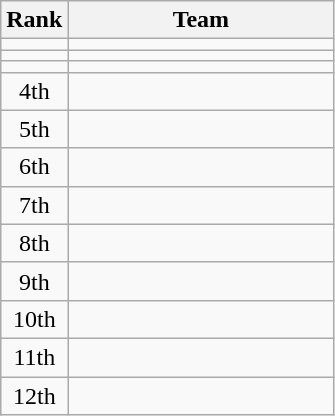<table class=wikitable style="text-align:center;">
<tr>
<th>Rank</th>
<th width=170>Team</th>
</tr>
<tr>
<td></td>
<td align=left></td>
</tr>
<tr>
<td></td>
<td align=left></td>
</tr>
<tr>
<td></td>
<td align=left></td>
</tr>
<tr>
<td>4th</td>
<td align=left></td>
</tr>
<tr>
<td>5th</td>
<td align=left></td>
</tr>
<tr>
<td>6th</td>
<td align=left></td>
</tr>
<tr>
<td>7th</td>
<td align=left></td>
</tr>
<tr>
<td>8th</td>
<td align=left></td>
</tr>
<tr>
<td>9th</td>
<td align=left></td>
</tr>
<tr>
<td>10th</td>
<td align=left></td>
</tr>
<tr>
<td>11th</td>
<td align=left></td>
</tr>
<tr>
<td>12th</td>
<td align=left></td>
</tr>
</table>
